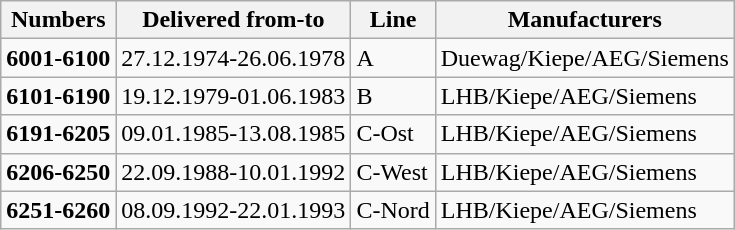<table class="wikitable">
<tr>
<th>Numbers</th>
<th>Delivered from-to</th>
<th>Line</th>
<th>Manufacturers</th>
</tr>
<tr>
<td><strong>6001-6100</strong></td>
<td>27.12.1974-26.06.1978</td>
<td>A</td>
<td>Duewag/Kiepe/AEG/Siemens</td>
</tr>
<tr>
<td><strong>6101-6190</strong></td>
<td>19.12.1979-01.06.1983</td>
<td>B</td>
<td>LHB/Kiepe/AEG/Siemens</td>
</tr>
<tr>
<td><strong>6191-6205</strong></td>
<td>09.01.1985-13.08.1985</td>
<td>C-Ost</td>
<td>LHB/Kiepe/AEG/Siemens</td>
</tr>
<tr>
<td><strong>6206-6250</strong></td>
<td>22.09.1988-10.01.1992</td>
<td>C-West</td>
<td>LHB/Kiepe/AEG/Siemens</td>
</tr>
<tr>
<td><strong>6251-6260</strong></td>
<td>08.09.1992-22.01.1993</td>
<td>C-Nord</td>
<td>LHB/Kiepe/AEG/Siemens</td>
</tr>
</table>
